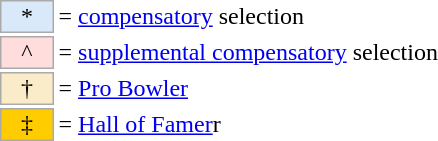<table border=0 cellspacing="0" cellpadding="8">
<tr>
<td><br><table style="margin: 0.75em 0 0 0.5em;">
<tr>
<td style="background:#d9e9f9; border:1px solid #aaa; width:2em; text-align:center;">*</td>
<td>= <a href='#'>compensatory</a> selection</td>
<td></td>
</tr>
<tr>
<td style="background:#fdd; border:1px solid #aaa; width:2em; text-align:center;">^</td>
<td>= <a href='#'>supplemental compensatory</a> selection</td>
</tr>
<tr>
<td style="background:#faecc8; border:1px solid #aaa; width:2em; text-align:center;">†</td>
<td>= <a href='#'>Pro Bowler</a></td>
</tr>
<tr>
<td style="background-color:#FFCC00; border:1px solid #aaaaaa; width:2em; text-align:center;">‡</td>
<td>= <a href='#'>Hall of Famer</a>r</td>
</tr>
</table>
</td>
<td cellspacing="2"><br></td>
</tr>
</table>
